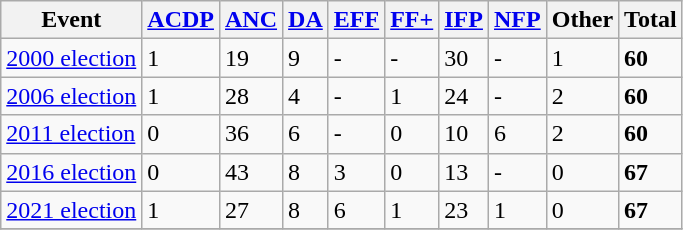<table class="wikitable">
<tr>
<th>Event</th>
<th><a href='#'>ACDP</a></th>
<th><a href='#'>ANC</a></th>
<th><a href='#'>DA</a></th>
<th><a href='#'>EFF</a></th>
<th><a href='#'>FF+</a></th>
<th><a href='#'>IFP</a></th>
<th><a href='#'>NFP</a></th>
<th>Other</th>
<th>Total</th>
</tr>
<tr>
<td><a href='#'>2000 election</a></td>
<td>1</td>
<td>19</td>
<td>9</td>
<td>-</td>
<td>-</td>
<td>30</td>
<td>-</td>
<td>1</td>
<td><strong>60</strong></td>
</tr>
<tr>
<td><a href='#'>2006 election</a></td>
<td>1</td>
<td>28</td>
<td>4</td>
<td>-</td>
<td>1</td>
<td>24</td>
<td>-</td>
<td>2</td>
<td><strong>60</strong></td>
</tr>
<tr>
<td><a href='#'>2011 election</a></td>
<td>0</td>
<td>36</td>
<td>6</td>
<td>-</td>
<td>0</td>
<td>10</td>
<td>6</td>
<td>2</td>
<td><strong>60</strong></td>
</tr>
<tr>
<td><a href='#'>2016 election</a></td>
<td>0</td>
<td>43</td>
<td>8</td>
<td>3</td>
<td>0</td>
<td>13</td>
<td>-</td>
<td>0</td>
<td><strong>67</strong></td>
</tr>
<tr>
<td><a href='#'>2021 election</a></td>
<td>1</td>
<td>27</td>
<td>8</td>
<td>6</td>
<td>1</td>
<td>23</td>
<td>1</td>
<td>0</td>
<td><strong>67</strong></td>
</tr>
<tr>
</tr>
</table>
